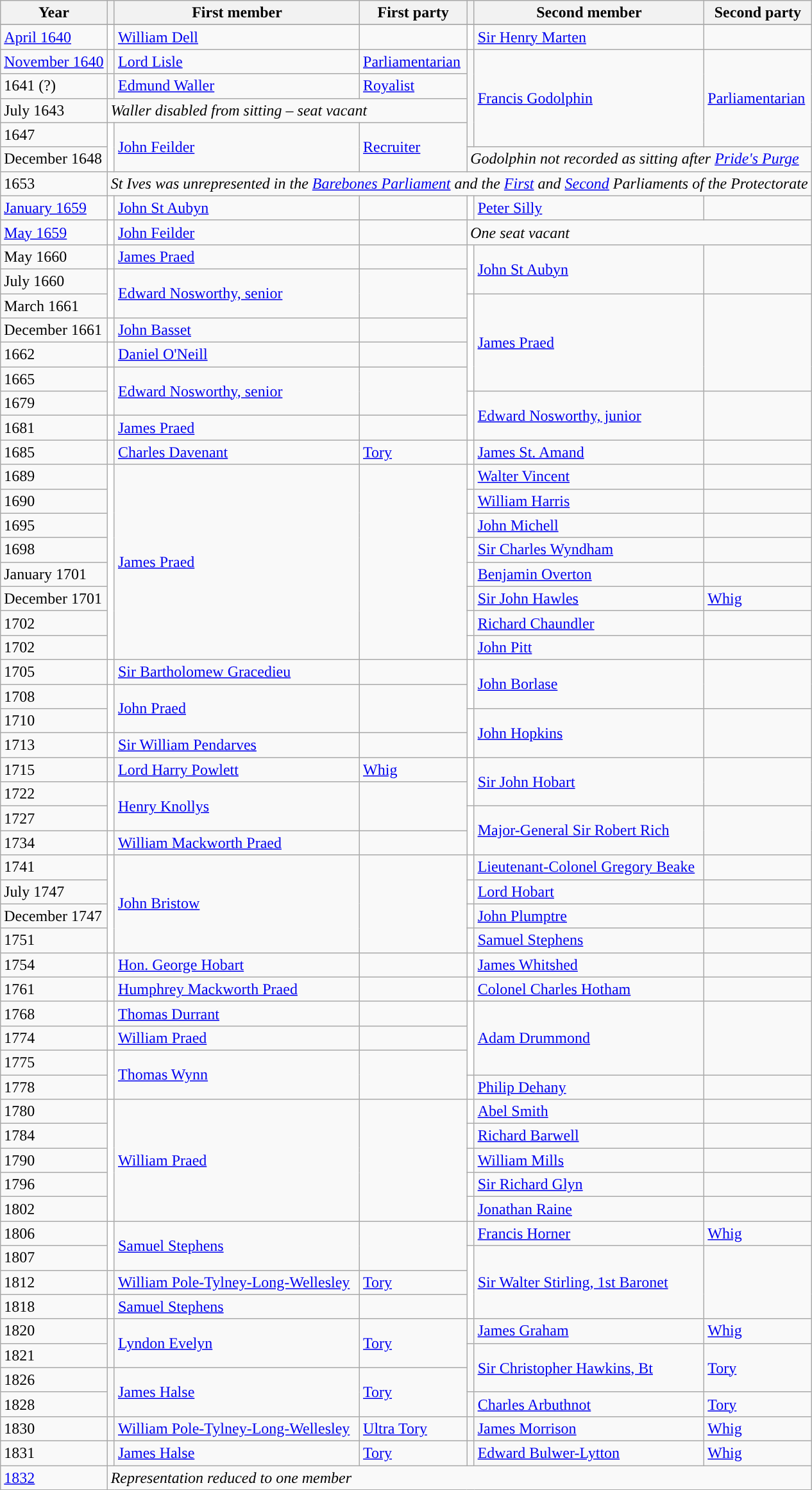<table class="wikitable">
<tr>
<th>Year</th>
<th></th>
<th>First member</th>
<th>First party</th>
<th></th>
<th>Second member</th>
<th>Second party</th>
</tr>
<tr>
</tr>
<tr>
<td><a href='#'>April 1640</a></td>
<td style="color:inherit;background-color: white"></td>
<td><a href='#'>William Dell</a></td>
<td></td>
<td style="color:inherit;background-color: white"></td>
<td><a href='#'>Sir Henry Marten</a></td>
<td></td>
</tr>
<tr>
<td><a href='#'>November 1640</a></td>
<td style="color:inherit;background-color: "></td>
<td><a href='#'>Lord Lisle</a></td>
<td><a href='#'>Parliamentarian</a></td>
<td rowspan="4" style="color:inherit;background-color: "></td>
<td rowspan="4"><a href='#'>Francis Godolphin</a></td>
<td rowspan="4"><a href='#'>Parliamentarian</a></td>
</tr>
<tr>
<td>1641 (?)</td>
<td style="color:inherit;background-color: "></td>
<td><a href='#'>Edmund Waller</a></td>
<td><a href='#'>Royalist</a></td>
</tr>
<tr>
<td>July 1643</td>
<td colspan="3"><em>Waller disabled from sitting – seat vacant</em></td>
</tr>
<tr>
<td>1647</td>
<td rowspan="2" style="color:inherit;background-color: white"></td>
<td rowspan="2"><a href='#'>John Feilder</a></td>
<td rowspan = "2"><a href='#'>Recruiter</a></td>
</tr>
<tr>
<td>December 1648</td>
<td colspan="3"><em>Godolphin not recorded as sitting after <a href='#'>Pride's Purge</a></em></td>
</tr>
<tr>
<td>1653</td>
<td colspan="6"><em>St Ives was unrepresented in the <a href='#'>Barebones Parliament</a> and the <a href='#'>First</a> and <a href='#'>Second</a> Parliaments of the Protectorate</em></td>
</tr>
<tr>
<td><a href='#'>January 1659</a></td>
<td style="color:inherit;background-color: white"></td>
<td><a href='#'>John St Aubyn</a></td>
<td></td>
<td style="color:inherit;background-color: white"></td>
<td><a href='#'>Peter Silly</a></td>
<td></td>
</tr>
<tr>
<td><a href='#'>May 1659</a></td>
<td style="color:inherit;background-color: white"></td>
<td><a href='#'>John Feilder</a></td>
<td></td>
<td colspan="3"><em>One seat vacant</em></td>
</tr>
<tr>
<td>May 1660</td>
<td style="color:inherit;background-color: white"></td>
<td><a href='#'>James Praed</a></td>
<td></td>
<td rowspan="2" style="color:inherit;background-color: white"></td>
<td rowspan="2"><a href='#'>John St Aubyn</a></td>
<td rowspan="2"></td>
</tr>
<tr>
<td>July 1660</td>
<td rowspan="2" style="color:inherit;background-color: white"></td>
<td rowspan="2"><a href='#'>Edward Nosworthy, senior</a></td>
<td rowspan="2"></td>
</tr>
<tr>
<td>March 1661</td>
<td rowspan="4" style="color:inherit;background-color: white"></td>
<td rowspan="4"><a href='#'>James Praed</a></td>
<td rowspan="4"></td>
</tr>
<tr>
<td>December 1661</td>
<td style="color:inherit;background-color: white"></td>
<td><a href='#'>John Basset</a></td>
<td></td>
</tr>
<tr>
<td>1662</td>
<td style="color:inherit;background-color: white"></td>
<td><a href='#'>Daniel O'Neill</a></td>
<td></td>
</tr>
<tr>
<td>1665</td>
<td rowspan="2" style="color:inherit;background-color: white"></td>
<td rowspan="2"><a href='#'>Edward Nosworthy, senior</a></td>
<td rowspan="2"></td>
</tr>
<tr>
<td>1679</td>
<td rowspan="2" style="color:inherit;background-color: white"></td>
<td rowspan="2"><a href='#'>Edward Nosworthy, junior</a></td>
<td rowspan="2"></td>
</tr>
<tr>
<td>1681</td>
<td style="color:inherit;background-color: white"></td>
<td><a href='#'>James Praed</a></td>
<td></td>
</tr>
<tr>
<td>1685</td>
<td style="color:inherit;background-color: "></td>
<td><a href='#'>Charles Davenant</a></td>
<td><a href='#'>Tory</a></td>
<td style="color:inherit;background-color: white"></td>
<td><a href='#'>James St. Amand</a></td>
<td></td>
</tr>
<tr>
<td>1689</td>
<td rowspan="8" style="color:inherit;background-color: white"></td>
<td rowspan="8"><a href='#'>James Praed</a></td>
<td rowspan="8"></td>
<td style="color:inherit;background-color: white"></td>
<td><a href='#'>Walter Vincent</a></td>
<td></td>
</tr>
<tr>
<td>1690</td>
<td style="color:inherit;background-color: white"></td>
<td><a href='#'>William Harris</a></td>
<td></td>
</tr>
<tr>
<td>1695</td>
<td style="color:inherit;background-color: white"></td>
<td><a href='#'>John Michell</a></td>
<td></td>
</tr>
<tr>
<td>1698</td>
<td style="color:inherit;background-color: white"></td>
<td><a href='#'>Sir Charles Wyndham</a></td>
<td></td>
</tr>
<tr>
<td>January 1701</td>
<td style="color:inherit;background-color: white"></td>
<td><a href='#'>Benjamin Overton</a></td>
<td></td>
</tr>
<tr>
<td>December 1701</td>
<td style="color:inherit;background-color: "></td>
<td><a href='#'>Sir John Hawles</a></td>
<td><a href='#'>Whig</a></td>
</tr>
<tr>
<td>1702</td>
<td style="color:inherit;background-color: white"></td>
<td><a href='#'>Richard Chaundler</a></td>
<td></td>
</tr>
<tr>
<td>1702</td>
<td style="color:inherit;background-color: white"></td>
<td><a href='#'>John Pitt</a></td>
<td></td>
</tr>
<tr>
<td>1705</td>
<td style="color:inherit;background-color: white"></td>
<td><a href='#'>Sir Bartholomew Gracedieu</a></td>
<td></td>
<td rowspan="2" style="color:inherit;background-color: white"></td>
<td rowspan="2"><a href='#'>John Borlase</a></td>
<td rowspan="2"></td>
</tr>
<tr>
<td>1708</td>
<td rowspan="2" style="color:inherit;background-color: white"></td>
<td rowspan="2"><a href='#'>John Praed</a></td>
<td rowspan="2"></td>
</tr>
<tr>
<td>1710</td>
<td rowspan="2" style="color:inherit;background-color: white"></td>
<td rowspan="2"><a href='#'>John Hopkins</a></td>
<td rowspan="2"></td>
</tr>
<tr>
<td>1713</td>
<td style="color:inherit;background-color: white"></td>
<td><a href='#'>Sir William Pendarves</a></td>
<td></td>
</tr>
<tr>
<td>1715</td>
<td style="color:inherit;background-color: "></td>
<td><a href='#'>Lord Harry Powlett</a></td>
<td><a href='#'>Whig</a></td>
<td rowspan="2" style="color:inherit;background-color: white"></td>
<td rowspan="2"><a href='#'>Sir John Hobart</a></td>
<td rowspan="2"></td>
</tr>
<tr>
<td>1722</td>
<td rowspan="2" style="color:inherit;background-color: white"></td>
<td rowspan="2"><a href='#'>Henry Knollys</a></td>
<td rowspan="2"></td>
</tr>
<tr>
<td>1727</td>
<td rowspan="2" style="color:inherit;background-color: white"></td>
<td rowspan="2"><a href='#'>Major-General Sir Robert Rich</a></td>
<td rowspan="2"></td>
</tr>
<tr>
<td>1734</td>
<td style="color:inherit;background-color: white"></td>
<td><a href='#'>William Mackworth Praed</a></td>
<td></td>
</tr>
<tr>
<td>1741</td>
<td rowspan="4" style="color:inherit;background-color: white"></td>
<td rowspan="4"><a href='#'>John Bristow</a></td>
<td rowspan="4"></td>
<td style="color:inherit;background-color: white"></td>
<td><a href='#'>Lieutenant-Colonel Gregory Beake</a></td>
<td></td>
</tr>
<tr>
<td>July 1747</td>
<td style="color:inherit;background-color: white"></td>
<td><a href='#'>Lord Hobart</a></td>
<td></td>
</tr>
<tr>
<td>December 1747</td>
<td style="color:inherit;background-color: white"></td>
<td><a href='#'>John Plumptre</a></td>
<td></td>
</tr>
<tr>
<td>1751</td>
<td style="color:inherit;background-color: white"></td>
<td><a href='#'>Samuel Stephens</a></td>
<td></td>
</tr>
<tr>
<td>1754</td>
<td style="color:inherit;background-color: white"></td>
<td><a href='#'>Hon. George Hobart</a></td>
<td></td>
<td style="color:inherit;background-color: white"></td>
<td><a href='#'>James Whitshed</a></td>
<td></td>
</tr>
<tr>
<td>1761</td>
<td style="color:inherit;background-color: white"></td>
<td><a href='#'>Humphrey Mackworth Praed</a></td>
<td></td>
<td style="color:inherit;background-color: white"></td>
<td><a href='#'>Colonel Charles Hotham</a></td>
<td></td>
</tr>
<tr>
<td>1768</td>
<td style="color:inherit;background-color: white"></td>
<td><a href='#'>Thomas Durrant</a></td>
<td></td>
<td rowspan="3" style="color:inherit;background-color: white"></td>
<td rowspan="3"><a href='#'>Adam Drummond</a></td>
<td rowspan="3"></td>
</tr>
<tr>
<td>1774</td>
<td style="color:inherit;background-color: white"></td>
<td><a href='#'>William Praed</a> </td>
<td></td>
</tr>
<tr>
<td>1775</td>
<td rowspan="2"  style="color:inherit;background-color: white"></td>
<td rowspan="2"><a href='#'>Thomas Wynn</a></td>
<td rowspan="2"></td>
</tr>
<tr>
<td>1778</td>
<td style="color:inherit;background-color: white"></td>
<td><a href='#'>Philip Dehany</a></td>
<td></td>
</tr>
<tr>
<td>1780</td>
<td rowspan="5" style="color:inherit;background-color: white"></td>
<td rowspan="5"><a href='#'>William Praed</a></td>
<td rowspan="5"></td>
<td style="color:inherit;background-color: white"></td>
<td><a href='#'>Abel Smith</a></td>
<td></td>
</tr>
<tr>
<td>1784</td>
<td style="color:inherit;background-color: white"></td>
<td><a href='#'>Richard Barwell</a></td>
<td></td>
</tr>
<tr>
<td>1790</td>
<td style="color:inherit;background-color: white"></td>
<td><a href='#'>William Mills</a></td>
<td></td>
</tr>
<tr>
<td>1796</td>
<td style="color:inherit;background-color: white"></td>
<td><a href='#'>Sir Richard Glyn</a></td>
<td></td>
</tr>
<tr>
<td>1802</td>
<td style="color:inherit;background-color: white"></td>
<td><a href='#'>Jonathan Raine</a></td>
<td></td>
</tr>
<tr>
<td>1806</td>
<td rowspan="2" style="color:inherit;background-color: white"></td>
<td rowspan="2"><a href='#'>Samuel Stephens</a></td>
<td rowspan="2"></td>
<td style="color:inherit;background-color: "></td>
<td><a href='#'>Francis Horner</a></td>
<td><a href='#'>Whig</a></td>
</tr>
<tr>
<td>1807</td>
<td rowspan="3" style="color:inherit;background-color: white"></td>
<td rowspan="3"><a href='#'>Sir Walter Stirling, 1st Baronet</a></td>
<td rowspan="3"></td>
</tr>
<tr>
<td>1812</td>
<td style="color:inherit;background-color: "></td>
<td><a href='#'>William Pole-Tylney-Long-Wellesley</a></td>
<td><a href='#'>Tory</a></td>
</tr>
<tr>
<td>1818</td>
<td style="color:inherit;background-color: white"></td>
<td><a href='#'>Samuel Stephens</a></td>
<td></td>
</tr>
<tr>
<td>1820</td>
<td rowspan="2" style="color:inherit;background-color: "></td>
<td rowspan="2"><a href='#'>Lyndon Evelyn</a></td>
<td rowspan="2"><a href='#'>Tory</a></td>
<td style="color:inherit;background-color: "></td>
<td><a href='#'>James Graham</a></td>
<td><a href='#'>Whig</a></td>
</tr>
<tr>
<td>1821</td>
<td rowspan="2" style="color:inherit;background-color: "></td>
<td rowspan="2"><a href='#'>Sir Christopher Hawkins, Bt</a></td>
<td rowspan="2"><a href='#'>Tory</a></td>
</tr>
<tr>
<td>1826</td>
<td rowspan="2" style="color:inherit;background-color: "></td>
<td rowspan="2"><a href='#'>James Halse</a></td>
<td rowspan="2"><a href='#'>Tory</a></td>
</tr>
<tr>
<td>1828</td>
<td style="color:inherit;background-color: "></td>
<td><a href='#'>Charles Arbuthnot</a></td>
<td><a href='#'>Tory</a></td>
</tr>
<tr>
<td>1830</td>
<td style="color:inherit;background-color: "></td>
<td><a href='#'>William Pole-Tylney-Long-Wellesley</a></td>
<td><a href='#'>Ultra Tory</a></td>
<td style="color:inherit;background-color: "></td>
<td><a href='#'>James Morrison</a></td>
<td><a href='#'>Whig</a></td>
</tr>
<tr>
<td>1831</td>
<td style="color:inherit;background-color: "></td>
<td><a href='#'>James Halse</a></td>
<td><a href='#'>Tory</a></td>
<td style="color:inherit;background-color: "></td>
<td><a href='#'>Edward Bulwer-Lytton</a></td>
<td><a href='#'>Whig</a></td>
</tr>
<tr>
<td><a href='#'>1832</a></td>
<td colspan="6"><em>Representation reduced to one member</em></td>
</tr>
</table>
